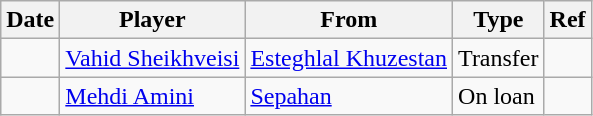<table class="wikitable">
<tr>
<th><strong>Date</strong></th>
<th><strong>Player</strong></th>
<th><strong>From</strong></th>
<th><strong>Type</strong></th>
<th><strong>Ref</strong></th>
</tr>
<tr>
<td></td>
<td> <a href='#'>Vahid Sheikhveisi</a></td>
<td> <a href='#'>Esteghlal Khuzestan</a></td>
<td>Transfer</td>
<td></td>
</tr>
<tr>
<td></td>
<td> <a href='#'>Mehdi Amini</a></td>
<td> <a href='#'>Sepahan</a></td>
<td>On loan</td>
<td></td>
</tr>
</table>
